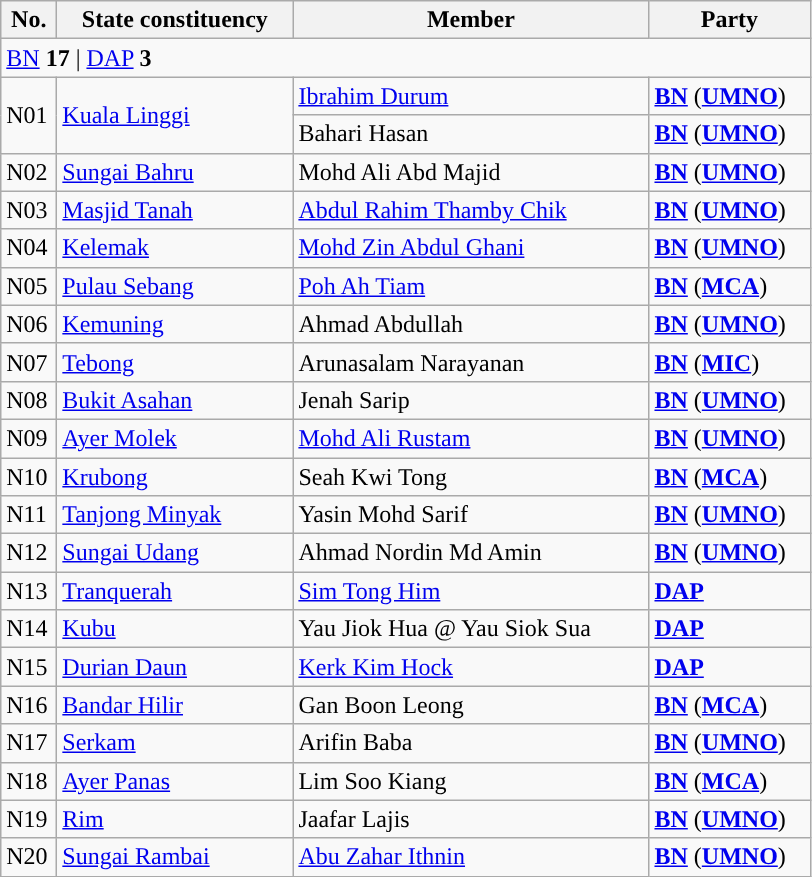<table class="wikitable sortable">
<tr>
<th style="width:30px;">No.</th>
<th style="width:150px;">State constituency</th>
<th style="width:230px;">Member</th>
<th style="width:100px;">Party</th>
</tr>
<tr>
<td colspan="4"><a href='#'>BN</a> <strong>17</strong> | <a href='#'>DAP</a> <strong>3</strong></td>
</tr>
<tr>
<td rowspan=2>N01</td>
<td rowspan=2><a href='#'>Kuala Linggi</a></td>
<td><a href='#'>Ibrahim Durum</a> </td>
<td><strong><a href='#'>BN</a></strong> (<strong><a href='#'>UMNO</a></strong>)</td>
</tr>
<tr>
<td>Bahari Hasan </td>
<td><strong><a href='#'>BN</a></strong> (<strong><a href='#'>UMNO</a></strong>)</td>
</tr>
<tr>
<td>N02</td>
<td><a href='#'>Sungai Bahru</a></td>
<td>Mohd Ali Abd Majid</td>
<td><strong><a href='#'>BN</a></strong> (<strong><a href='#'>UMNO</a></strong>)</td>
</tr>
<tr>
<td>N03</td>
<td><a href='#'>Masjid Tanah</a></td>
<td><a href='#'>Abdul Rahim Thamby Chik</a></td>
<td><strong><a href='#'>BN</a></strong> (<strong><a href='#'>UMNO</a></strong>)</td>
</tr>
<tr>
<td>N04</td>
<td><a href='#'>Kelemak</a></td>
<td><a href='#'>Mohd Zin Abdul Ghani</a></td>
<td><strong><a href='#'>BN</a></strong> (<strong><a href='#'>UMNO</a></strong>)</td>
</tr>
<tr>
<td>N05</td>
<td><a href='#'>Pulau Sebang</a></td>
<td><a href='#'>Poh Ah Tiam</a></td>
<td><strong><a href='#'>BN</a></strong> (<strong><a href='#'>MCA</a></strong>)</td>
</tr>
<tr>
<td>N06</td>
<td><a href='#'>Kemuning</a></td>
<td>Ahmad Abdullah</td>
<td><strong><a href='#'>BN</a></strong> (<strong><a href='#'>UMNO</a></strong>)</td>
</tr>
<tr>
<td>N07</td>
<td><a href='#'>Tebong</a></td>
<td>Arunasalam Narayanan</td>
<td><strong><a href='#'>BN</a></strong> (<strong><a href='#'>MIC</a></strong>)</td>
</tr>
<tr>
<td>N08</td>
<td><a href='#'>Bukit Asahan</a></td>
<td>Jenah Sarip</td>
<td><strong><a href='#'>BN</a></strong> (<strong><a href='#'>UMNO</a></strong>)</td>
</tr>
<tr>
<td>N09</td>
<td><a href='#'>Ayer Molek</a></td>
<td><a href='#'>Mohd Ali Rustam</a></td>
<td><strong><a href='#'>BN</a></strong> (<strong><a href='#'>UMNO</a></strong>)</td>
</tr>
<tr>
<td>N10</td>
<td><a href='#'>Krubong</a></td>
<td>Seah Kwi Tong</td>
<td><strong><a href='#'>BN</a></strong> (<strong><a href='#'>MCA</a></strong>)</td>
</tr>
<tr>
<td>N11</td>
<td><a href='#'>Tanjong Minyak</a></td>
<td>Yasin Mohd Sarif</td>
<td><strong><a href='#'>BN</a></strong> (<strong><a href='#'>UMNO</a></strong>)</td>
</tr>
<tr>
<td>N12</td>
<td><a href='#'>Sungai Udang</a></td>
<td>Ahmad Nordin Md Amin</td>
<td><strong><a href='#'>BN</a></strong> (<strong><a href='#'>UMNO</a></strong>)</td>
</tr>
<tr>
<td>N13</td>
<td><a href='#'>Tranquerah</a></td>
<td><a href='#'>Sim Tong Him</a></td>
<td><strong><a href='#'>DAP</a></strong></td>
</tr>
<tr>
<td>N14</td>
<td><a href='#'>Kubu</a></td>
<td>Yau Jiok Hua @ Yau Siok Sua</td>
<td><strong><a href='#'>DAP</a></strong></td>
</tr>
<tr>
<td>N15</td>
<td><a href='#'>Durian Daun</a></td>
<td><a href='#'>Kerk Kim Hock</a></td>
<td><strong><a href='#'>DAP</a></strong></td>
</tr>
<tr>
<td>N16</td>
<td><a href='#'>Bandar Hilir</a></td>
<td>Gan Boon Leong</td>
<td><strong><a href='#'>BN</a></strong> (<strong><a href='#'>MCA</a></strong>)</td>
</tr>
<tr>
<td>N17</td>
<td><a href='#'>Serkam</a></td>
<td>Arifin Baba</td>
<td><strong><a href='#'>BN</a></strong> (<strong><a href='#'>UMNO</a></strong>)</td>
</tr>
<tr>
<td>N18</td>
<td><a href='#'>Ayer Panas</a></td>
<td>Lim Soo Kiang</td>
<td><strong><a href='#'>BN</a></strong> (<strong><a href='#'>MCA</a></strong>)</td>
</tr>
<tr>
<td>N19</td>
<td><a href='#'>Rim</a></td>
<td>Jaafar Lajis</td>
<td><strong><a href='#'>BN</a></strong> (<strong><a href='#'>UMNO</a></strong>)</td>
</tr>
<tr>
<td>N20</td>
<td><a href='#'>Sungai Rambai</a></td>
<td><a href='#'>Abu Zahar Ithnin</a></td>
<td><strong><a href='#'>BN</a></strong> (<strong><a href='#'>UMNO</a></strong>)</td>
</tr>
</table>
